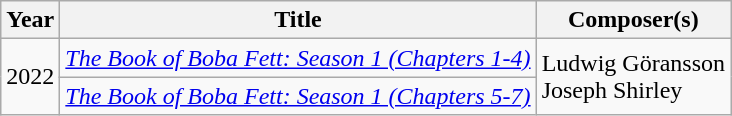<table class="wikitable">
<tr>
<th>Year</th>
<th>Title</th>
<th>Composer(s)</th>
</tr>
<tr>
<td rowspan="2">2022</td>
<td><a href='#'><em>The Book of Boba Fett: Season 1 (Chapters 1-4)</em></a></td>
<td rowspan="2">Ludwig Göransson<br>Joseph Shirley</td>
</tr>
<tr>
<td><a href='#'><em>The Book of Boba Fett: Season 1 (Chapters 5-7)</em></a></td>
</tr>
</table>
